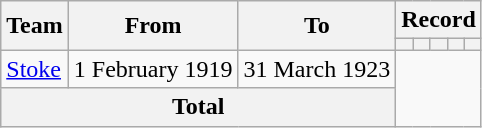<table class="wikitable" style="text-align:center">
<tr>
<th rowspan="2">Team</th>
<th rowspan="2">From</th>
<th rowspan="2">To</th>
<th colspan="5">Record</th>
</tr>
<tr>
<th></th>
<th></th>
<th></th>
<th></th>
<th></th>
</tr>
<tr>
<td align=left><a href='#'>Stoke</a></td>
<td align=left>1 February 1919</td>
<td align=left>31 March 1923<br></td>
</tr>
<tr>
<th colspan="3">Total<br></th>
</tr>
</table>
